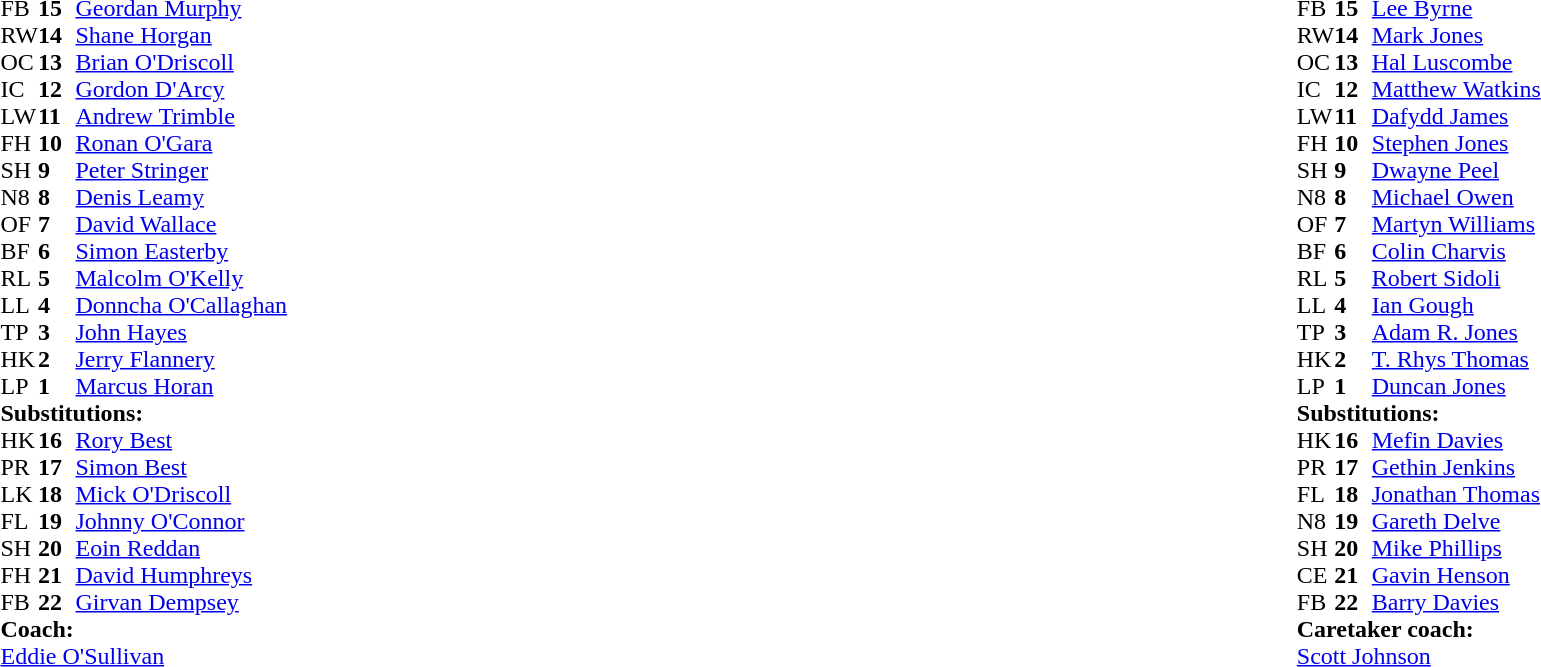<table width="100%">
<tr>
<td style="vertical-align:top" width="50%"><br><table cellspacing="0" cellpadding="0">
<tr>
<th width="25"></th>
<th width="25"></th>
</tr>
<tr>
<td>FB</td>
<td><strong>15</strong></td>
<td><a href='#'>Geordan Murphy</a></td>
</tr>
<tr>
<td>RW</td>
<td><strong>14</strong></td>
<td><a href='#'>Shane Horgan</a></td>
</tr>
<tr>
<td>OC</td>
<td><strong>13</strong></td>
<td><a href='#'>Brian O'Driscoll</a></td>
</tr>
<tr>
<td>IC</td>
<td><strong>12</strong></td>
<td><a href='#'>Gordon D'Arcy</a></td>
</tr>
<tr>
<td>LW</td>
<td><strong>11</strong></td>
<td><a href='#'>Andrew Trimble</a></td>
</tr>
<tr>
<td>FH</td>
<td><strong>10</strong></td>
<td><a href='#'>Ronan O'Gara</a></td>
</tr>
<tr>
<td>SH</td>
<td><strong>9</strong></td>
<td><a href='#'>Peter Stringer</a></td>
</tr>
<tr>
<td>N8</td>
<td><strong>8</strong></td>
<td><a href='#'>Denis Leamy</a></td>
</tr>
<tr>
<td>OF</td>
<td><strong>7</strong></td>
<td><a href='#'>David Wallace</a></td>
<td></td>
<td></td>
</tr>
<tr>
<td>BF</td>
<td><strong>6</strong></td>
<td><a href='#'>Simon Easterby</a></td>
<td></td>
<td></td>
</tr>
<tr>
<td>RL</td>
<td><strong>5</strong></td>
<td><a href='#'>Malcolm O'Kelly</a></td>
</tr>
<tr>
<td>LL</td>
<td><strong>4</strong></td>
<td><a href='#'>Donncha O'Callaghan</a></td>
</tr>
<tr>
<td>TP</td>
<td><strong>3</strong></td>
<td><a href='#'>John Hayes</a></td>
</tr>
<tr>
<td>HK</td>
<td><strong>2</strong></td>
<td><a href='#'>Jerry Flannery</a></td>
<td></td>
<td></td>
</tr>
<tr>
<td>LP</td>
<td><strong>1</strong></td>
<td><a href='#'>Marcus Horan</a></td>
<td></td>
<td></td>
</tr>
<tr>
<td colspan="4"><strong>Substitutions:</strong></td>
</tr>
<tr>
<td>HK</td>
<td><strong>16</strong></td>
<td><a href='#'>Rory Best</a></td>
<td></td>
<td></td>
</tr>
<tr>
<td>PR</td>
<td><strong>17</strong></td>
<td><a href='#'>Simon Best</a></td>
<td></td>
<td></td>
</tr>
<tr>
<td>LK</td>
<td><strong>18</strong></td>
<td><a href='#'>Mick O'Driscoll</a></td>
<td></td>
<td></td>
</tr>
<tr>
<td>FL</td>
<td><strong>19</strong></td>
<td><a href='#'>Johnny O'Connor</a></td>
<td></td>
<td></td>
</tr>
<tr>
<td>SH</td>
<td><strong>20</strong></td>
<td><a href='#'>Eoin Reddan</a></td>
</tr>
<tr>
<td>FH</td>
<td><strong>21</strong></td>
<td><a href='#'>David Humphreys</a></td>
</tr>
<tr>
<td>FB</td>
<td><strong>22</strong></td>
<td><a href='#'>Girvan Dempsey</a></td>
</tr>
<tr>
<td colspan="4"><strong>Coach:</strong></td>
</tr>
<tr>
<td colspan="4"><a href='#'>Eddie O'Sullivan</a></td>
</tr>
</table>
</td>
<td style="vertical-align:top"></td>
<td style="vertical-align:top" width="50%"><br><table cellspacing="0" cellpadding="0" align="center">
<tr>
<th width="25"></th>
<th width="25"></th>
</tr>
<tr>
<td>FB</td>
<td><strong>15</strong></td>
<td><a href='#'>Lee Byrne</a></td>
<td></td>
<td></td>
</tr>
<tr>
<td>RW</td>
<td><strong>14</strong></td>
<td><a href='#'>Mark Jones</a></td>
</tr>
<tr>
<td>OC</td>
<td><strong>13</strong></td>
<td><a href='#'>Hal Luscombe</a></td>
</tr>
<tr>
<td>IC</td>
<td><strong>12</strong></td>
<td><a href='#'>Matthew Watkins</a></td>
</tr>
<tr>
<td>LW</td>
<td><strong>11</strong></td>
<td><a href='#'>Dafydd James</a></td>
</tr>
<tr>
<td>FH</td>
<td><strong>10</strong></td>
<td><a href='#'>Stephen Jones</a></td>
<td></td>
<td></td>
</tr>
<tr>
<td>SH</td>
<td><strong>9</strong></td>
<td><a href='#'>Dwayne Peel</a></td>
</tr>
<tr>
<td>N8</td>
<td><strong>8</strong></td>
<td><a href='#'>Michael Owen</a></td>
</tr>
<tr>
<td>OF</td>
<td><strong>7</strong></td>
<td><a href='#'>Martyn Williams</a></td>
</tr>
<tr>
<td>BF</td>
<td><strong>6</strong></td>
<td><a href='#'>Colin Charvis</a></td>
<td></td>
<td></td>
</tr>
<tr>
<td>RL</td>
<td><strong>5</strong></td>
<td><a href='#'>Robert Sidoli</a></td>
</tr>
<tr>
<td>LL</td>
<td><strong>4</strong></td>
<td><a href='#'>Ian Gough</a></td>
</tr>
<tr>
<td>TP</td>
<td><strong>3</strong></td>
<td><a href='#'>Adam R. Jones</a></td>
</tr>
<tr>
<td>HK</td>
<td><strong>2</strong></td>
<td><a href='#'>T. Rhys Thomas</a></td>
<td></td>
<td></td>
</tr>
<tr>
<td>LP</td>
<td><strong>1</strong></td>
<td><a href='#'>Duncan Jones</a></td>
<td></td>
<td></td>
</tr>
<tr>
<td colspan="4"><strong>Substitutions:</strong></td>
</tr>
<tr>
<td>HK</td>
<td><strong>16</strong></td>
<td><a href='#'>Mefin Davies</a></td>
<td></td>
<td></td>
</tr>
<tr>
<td>PR</td>
<td><strong>17</strong></td>
<td><a href='#'>Gethin Jenkins</a></td>
<td></td>
<td></td>
</tr>
<tr>
<td>FL</td>
<td><strong>18</strong></td>
<td><a href='#'>Jonathan Thomas</a></td>
</tr>
<tr>
<td>N8</td>
<td><strong>19</strong></td>
<td><a href='#'>Gareth Delve</a></td>
<td></td>
<td></td>
</tr>
<tr>
<td>SH</td>
<td><strong>20</strong></td>
<td><a href='#'>Mike Phillips</a></td>
</tr>
<tr>
<td>CE</td>
<td><strong>21</strong></td>
<td><a href='#'>Gavin Henson</a></td>
<td></td>
<td></td>
</tr>
<tr>
<td>FB</td>
<td><strong>22</strong></td>
<td><a href='#'>Barry Davies</a></td>
<td></td>
<td></td>
</tr>
<tr>
<td colspan="4"><strong>Caretaker coach:</strong></td>
</tr>
<tr>
<td colspan="4"><a href='#'>Scott Johnson</a></td>
</tr>
</table>
</td>
</tr>
</table>
